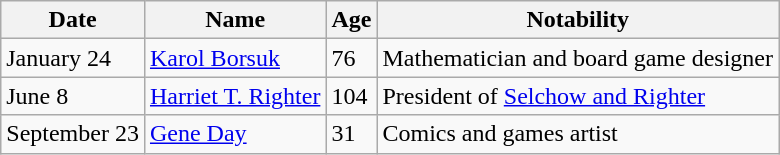<table class="wikitable">
<tr>
<th>Date</th>
<th>Name</th>
<th>Age</th>
<th>Notability</th>
</tr>
<tr>
<td>January 24</td>
<td><a href='#'>Karol Borsuk</a></td>
<td>76</td>
<td>Mathematician and board game designer</td>
</tr>
<tr>
<td>June 8</td>
<td><a href='#'>Harriet T. Righter</a></td>
<td>104</td>
<td>President of <a href='#'>Selchow and Righter</a></td>
</tr>
<tr>
<td>September 23</td>
<td><a href='#'>Gene Day</a></td>
<td>31</td>
<td>Comics and games artist</td>
</tr>
</table>
